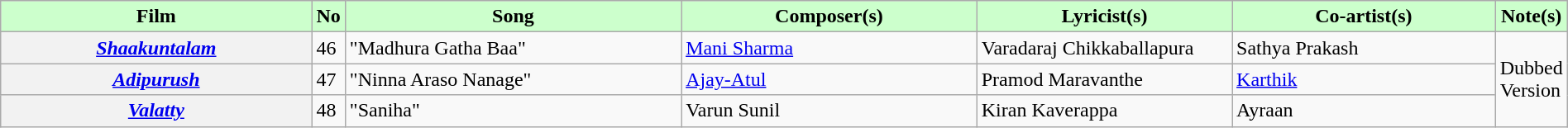<table class="wikitable plainrowheaders" width="100%">
<tr style="background:#cfc; text-align:center;">
<td scope="col" width=21%><strong>Film</strong></td>
<td><strong>No</strong></td>
<td scope="col" width=23%><strong>Song</strong></td>
<td scope="col" width=20%><strong>Composer(s)</strong></td>
<td scope="col" width=17%><strong>Lyricist(s)</strong></td>
<td scope="col" width=18%><strong>Co-artist(s)</strong></td>
<td scope="col" width=18%><strong>Note(s)</strong></td>
</tr>
<tr>
<th><em><a href='#'>Shaakuntalam</a></em></th>
<td>46</td>
<td>"Madhura Gatha Baa"</td>
<td><a href='#'>Mani Sharma</a></td>
<td>Varadaraj Chikkaballapura</td>
<td>Sathya Prakash</td>
<td rowspan="3">Dubbed Version</td>
</tr>
<tr>
<th><em><a href='#'>Adipurush</a></em></th>
<td>47</td>
<td>"Ninna Araso Nanage"</td>
<td><a href='#'>Ajay-Atul</a></td>
<td>Pramod Maravanthe</td>
<td><a href='#'>Karthik</a></td>
</tr>
<tr>
<th><em><a href='#'>Valatty</a></em></th>
<td>48</td>
<td>"Saniha"</td>
<td>Varun Sunil</td>
<td>Kiran Kaverappa</td>
<td>Ayraan</td>
</tr>
</table>
